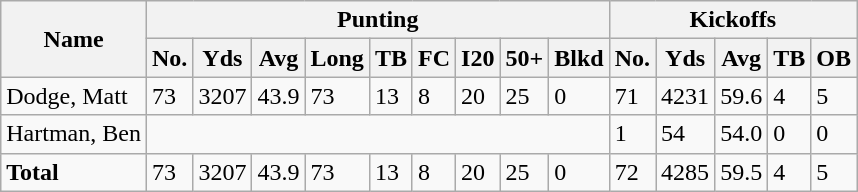<table class="wikitable" style="white-space:nowrap;">
<tr>
<th rowspan="2">Name</th>
<th colspan="9">Punting</th>
<th colspan="5">Kickoffs</th>
</tr>
<tr>
<th>No.</th>
<th>Yds</th>
<th>Avg</th>
<th>Long</th>
<th>TB</th>
<th>FC</th>
<th>I20</th>
<th>50+</th>
<th>Blkd</th>
<th>No.</th>
<th>Yds</th>
<th>Avg</th>
<th>TB</th>
<th>OB</th>
</tr>
<tr>
<td>Dodge, Matt</td>
<td>73</td>
<td>3207</td>
<td>43.9</td>
<td>73</td>
<td>13</td>
<td>8</td>
<td>20</td>
<td>25</td>
<td>0</td>
<td>71</td>
<td>4231</td>
<td>59.6</td>
<td>4</td>
<td>5</td>
</tr>
<tr>
<td>Hartman, Ben</td>
<td colspan="9"></td>
<td>1</td>
<td>54</td>
<td>54.0</td>
<td>0</td>
<td>0</td>
</tr>
<tr>
<td><strong>Total</strong></td>
<td>73</td>
<td>3207</td>
<td>43.9</td>
<td>73</td>
<td>13</td>
<td>8</td>
<td>20</td>
<td>25</td>
<td>0</td>
<td>72</td>
<td>4285</td>
<td>59.5</td>
<td>4</td>
<td>5</td>
</tr>
</table>
